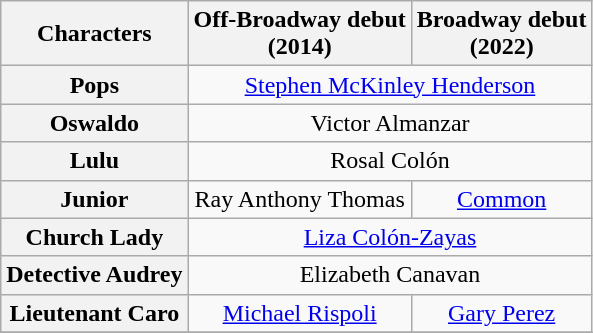<table class="wikitable">
<tr>
<th>Characters</th>
<th>Off-Broadway debut <br> (2014)</th>
<th>Broadway debut <br> (2022)</th>
</tr>
<tr>
<th>Pops</th>
<td align="center", colspan=2><a href='#'>Stephen McKinley Henderson</a></td>
</tr>
<tr>
<th>Oswaldo</th>
<td align="center", colspan=2>Victor Almanzar</td>
</tr>
<tr>
<th>Lulu</th>
<td align="center", colspan=2>Rosal Colón</td>
</tr>
<tr>
<th>Junior</th>
<td align="center">Ray Anthony Thomas</td>
<td align="center"><a href='#'>Common</a></td>
</tr>
<tr>
<th>Church Lady</th>
<td align="center", colspan=2><a href='#'>Liza Colón-Zayas</a></td>
</tr>
<tr>
<th>Detective Audrey</th>
<td align="center", colspan=2>Elizabeth Canavan</td>
</tr>
<tr>
<th>Lieutenant Caro</th>
<td align="center"><a href='#'>Michael Rispoli</a></td>
<td align="center"><a href='#'>Gary Perez</a></td>
</tr>
<tr>
</tr>
</table>
